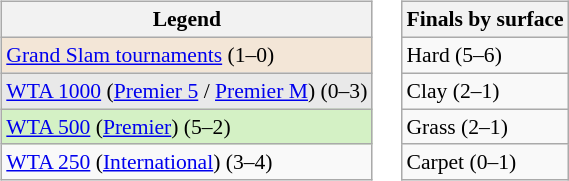<table>
<tr valign=top>
<td><br><table class="wikitable" style=font-size:90%>
<tr>
<th>Legend</th>
</tr>
<tr style="background:#f3e6d7;">
<td><a href='#'>Grand Slam tournaments</a> (1–0)</td>
</tr>
<tr style="background:#e9e9e9;">
<td><a href='#'>WTA 1000</a> (<a href='#'>Premier 5</a> / <a href='#'>Premier M</a>) (0–3)</td>
</tr>
<tr style="background:#d4f1c5;">
<td><a href='#'>WTA 500</a> (<a href='#'>Premier</a>) (5–2)</td>
</tr>
<tr>
<td><a href='#'>WTA 250</a> (<a href='#'>International</a>) (3–4)</td>
</tr>
</table>
</td>
<td><br><table class="wikitable" style=font-size:90%>
<tr>
<th>Finals by surface</th>
</tr>
<tr>
<td>Hard (5–6)</td>
</tr>
<tr>
<td>Clay (2–1)</td>
</tr>
<tr>
<td>Grass (2–1)</td>
</tr>
<tr>
<td>Carpet (0–1)</td>
</tr>
</table>
</td>
</tr>
</table>
